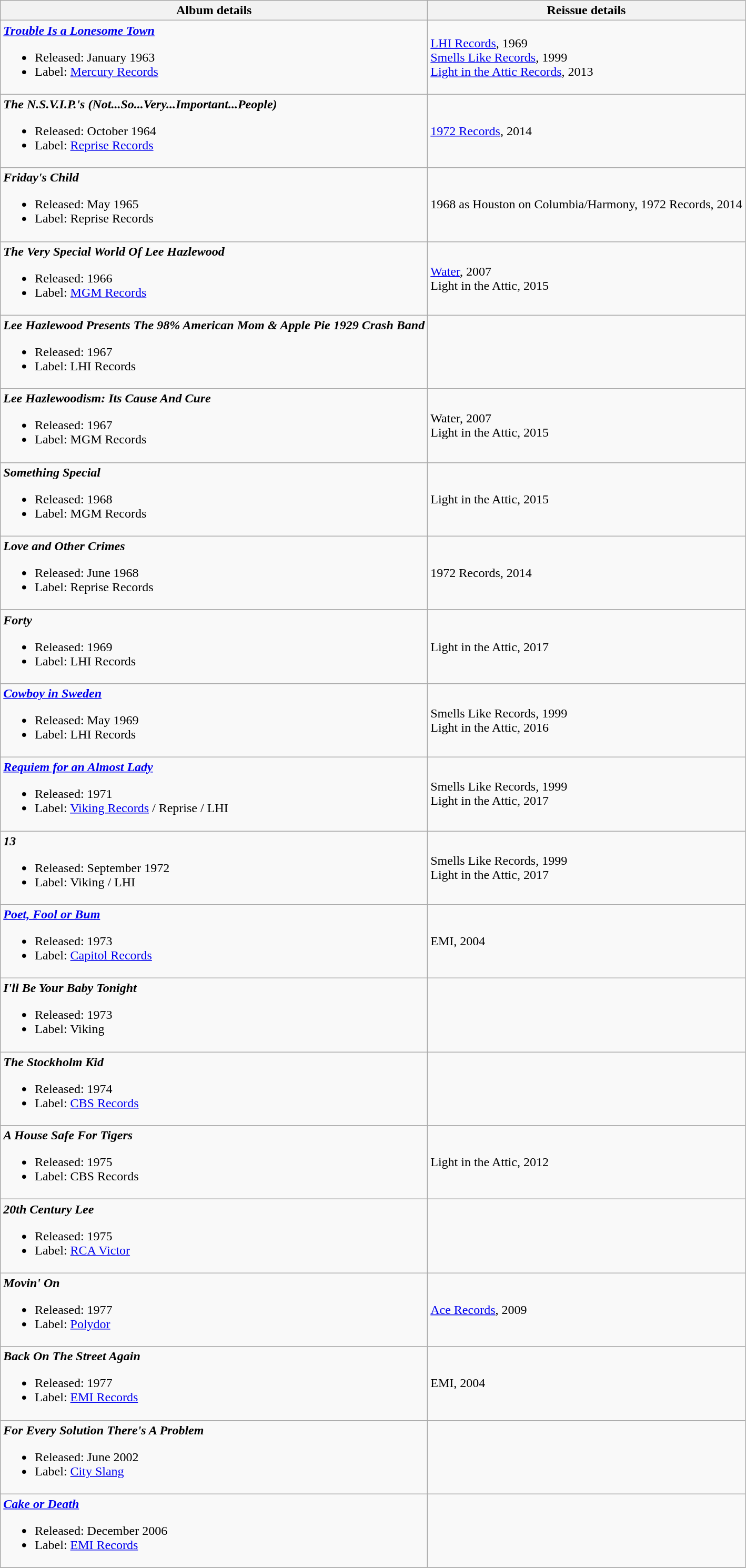<table class=wikitable style=text-align:center;>
<tr>
<th>Album details</th>
<th>Reissue details</th>
</tr>
<tr>
<td align=left><strong><em><a href='#'>Trouble Is a Lonesome Town</a></em></strong><br><ul><li>Released: January 1963</li><li>Label: <a href='#'>Mercury Records</a></li></ul></td>
<td align=left><a href='#'>LHI Records</a>, 1969<br><a href='#'>Smells Like Records</a>, 1999<br><a href='#'>Light in the Attic Records</a>, 2013</td>
</tr>
<tr>
<td align=left><strong><em>The N.S.V.I.P.'s (Not...So...Very...Important...People)</em></strong><br><ul><li>Released: October 1964</li><li>Label: <a href='#'>Reprise Records</a></li></ul></td>
<td align=left><a href='#'>1972 Records</a>, 2014</td>
</tr>
<tr>
<td align=left><strong><em>Friday's Child</em></strong><br><ul><li>Released: May 1965</li><li>Label: Reprise Records</li></ul></td>
<td align=left>1968 as Houston on Columbia/Harmony, 1972 Records, 2014</td>
</tr>
<tr>
<td align=left><strong><em>The Very Special World Of Lee Hazlewood</em></strong><br><ul><li>Released: 1966</li><li>Label: <a href='#'>MGM Records</a></li></ul></td>
<td align=left><a href='#'>Water</a>, 2007<br>Light in the Attic, 2015</td>
</tr>
<tr>
<td align=left><strong><em>Lee Hazlewood Presents The 98% American Mom & Apple Pie 1929 Crash Band</em></strong><br><ul><li>Released: 1967</li><li>Label: LHI Records</li></ul></td>
<td></td>
</tr>
<tr>
<td align=left><strong><em>Lee Hazlewoodism: Its Cause And Cure</em></strong><br><ul><li>Released: 1967</li><li>Label: MGM Records</li></ul></td>
<td align=left>Water, 2007<br>Light in the Attic, 2015</td>
</tr>
<tr>
<td align=left><strong><em>Something Special</em></strong><br><ul><li>Released: 1968</li><li>Label: MGM Records</li></ul></td>
<td align=left>Light in the Attic, 2015</td>
</tr>
<tr>
<td align=left><strong><em>Love and Other Crimes</em></strong><br><ul><li>Released: June 1968</li><li>Label: Reprise Records</li></ul></td>
<td align=left>1972 Records, 2014</td>
</tr>
<tr>
<td align=left><strong><em>Forty</em></strong><br><ul><li>Released: 1969</li><li>Label: LHI Records</li></ul></td>
<td align=left>Light in the Attic, 2017</td>
</tr>
<tr>
<td align=left><strong><em><a href='#'>Cowboy in Sweden</a></em></strong><br><ul><li>Released: May 1969</li><li>Label: LHI Records</li></ul></td>
<td align=left>Smells Like Records, 1999<br>Light in the Attic, 2016</td>
</tr>
<tr>
<td align=left><strong><em><a href='#'>Requiem for an Almost Lady</a></em></strong><br><ul><li>Released: 1971</li><li>Label: <a href='#'>Viking Records</a> / Reprise / LHI</li></ul></td>
<td align=left>Smells Like Records, 1999<br>Light in the Attic, 2017</td>
</tr>
<tr>
<td align=left><strong><em>13</em></strong><br><ul><li>Released: September 1972</li><li>Label: Viking / LHI</li></ul></td>
<td align=left>Smells Like Records, 1999<br>Light in the Attic, 2017</td>
</tr>
<tr>
<td align=left><strong><em><a href='#'>Poet, Fool or Bum</a></em></strong><br><ul><li>Released: 1973</li><li>Label: <a href='#'>Capitol Records</a></li></ul></td>
<td align=left>EMI, 2004</td>
</tr>
<tr>
<td align=left><strong><em>I'll Be Your Baby Tonight</em></strong><br><ul><li>Released: 1973</li><li>Label: Viking</li></ul></td>
<td></td>
</tr>
<tr>
<td align=left><strong><em>The Stockholm Kid</em></strong><br><ul><li>Released: 1974</li><li>Label: <a href='#'>CBS Records</a></li></ul></td>
<td></td>
</tr>
<tr>
<td align=left><strong><em>A House Safe For Tigers</em></strong><br><ul><li>Released: 1975</li><li>Label: CBS Records</li></ul></td>
<td align=left>Light in the Attic, 2012</td>
</tr>
<tr>
<td align=left><strong><em>20th Century Lee</em></strong><br><ul><li>Released: 1975</li><li>Label: <a href='#'>RCA Victor</a></li></ul></td>
<td></td>
</tr>
<tr>
<td align=left><strong><em>Movin' On</em></strong><br><ul><li>Released: 1977</li><li>Label: <a href='#'>Polydor</a></li></ul></td>
<td align=left><a href='#'>Ace Records</a>, 2009</td>
</tr>
<tr>
<td align=left><strong><em>Back On The Street Again</em></strong><br><ul><li>Released: 1977</li><li>Label: <a href='#'>EMI Records</a></li></ul></td>
<td align=left>EMI, 2004</td>
</tr>
<tr>
<td align=left><strong><em>For Every Solution There's A Problem</em></strong><br><ul><li>Released: June 2002</li><li>Label: <a href='#'>City Slang</a></li></ul></td>
<td></td>
</tr>
<tr>
<td align=left><strong><em><a href='#'>Cake or Death</a></em></strong><br><ul><li>Released: December 2006</li><li>Label: <a href='#'>EMI Records</a></li></ul></td>
<td></td>
</tr>
<tr>
</tr>
</table>
